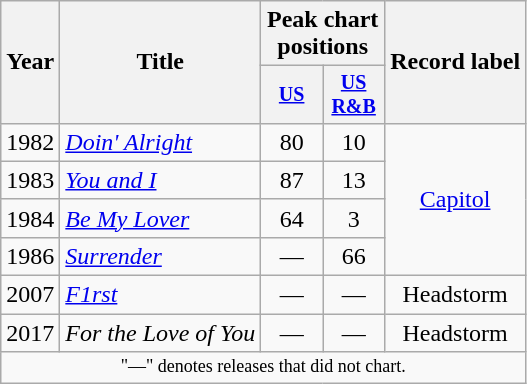<table class="wikitable" style="text-align:center;">
<tr>
<th rowspan="2">Year</th>
<th rowspan="2">Title</th>
<th colspan="2">Peak chart positions</th>
<th rowspan="2">Record label</th>
</tr>
<tr style="font-size:smaller;">
<th width="35"><a href='#'>US</a><br></th>
<th width="35"><a href='#'>US<br>R&B</a><br></th>
</tr>
<tr>
<td rowspan="1">1982</td>
<td align="left"><em><a href='#'>Doin' Alright</a></em></td>
<td>80</td>
<td>10</td>
<td rowspan="4"><a href='#'>Capitol</a></td>
</tr>
<tr>
<td rowspan="1">1983</td>
<td align="left"><em><a href='#'>You and I</a></em></td>
<td>87</td>
<td>13</td>
</tr>
<tr>
<td rowspan="1">1984</td>
<td align="left"><em><a href='#'>Be My Lover</a></em></td>
<td>64</td>
<td>3</td>
</tr>
<tr>
<td rowspan="1">1986</td>
<td align="left"><em><a href='#'>Surrender</a></em></td>
<td>—</td>
<td>66</td>
</tr>
<tr>
<td rowspan="1">2007</td>
<td align="left"><em><a href='#'>F1rst</a></em></td>
<td>—</td>
<td>—</td>
<td rowspan="1">Headstorm</td>
</tr>
<tr>
<td>2017</td>
<td align="left"><em>For the Love of You</em></td>
<td>—</td>
<td>—</td>
<td>Headstorm</td>
</tr>
<tr>
<td colspan="6" style="text-align:center; font-size:9pt;">"—" denotes releases that did not chart.</td>
</tr>
</table>
